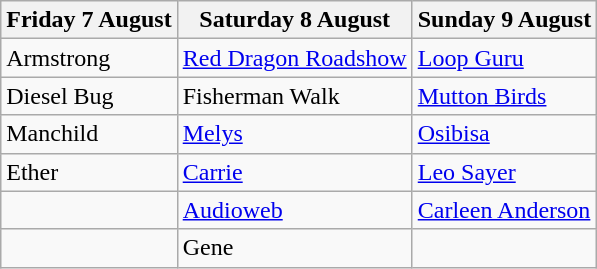<table class="wikitable">
<tr>
<th>Friday 7 August</th>
<th>Saturday 8 August</th>
<th>Sunday 9 August</th>
</tr>
<tr>
<td>Armstrong</td>
<td><a href='#'>Red Dragon Roadshow</a></td>
<td><a href='#'>Loop Guru</a></td>
</tr>
<tr>
<td>Diesel Bug</td>
<td>Fisherman Walk</td>
<td><a href='#'>Mutton Birds</a></td>
</tr>
<tr>
<td>Manchild</td>
<td><a href='#'>Melys</a></td>
<td><a href='#'>Osibisa</a></td>
</tr>
<tr>
<td>Ether</td>
<td><a href='#'>Carrie</a></td>
<td><a href='#'>Leo Sayer</a></td>
</tr>
<tr>
<td></td>
<td><a href='#'>Audioweb</a></td>
<td><a href='#'>Carleen Anderson</a></td>
</tr>
<tr>
<td></td>
<td>Gene</td>
<td></td>
</tr>
</table>
